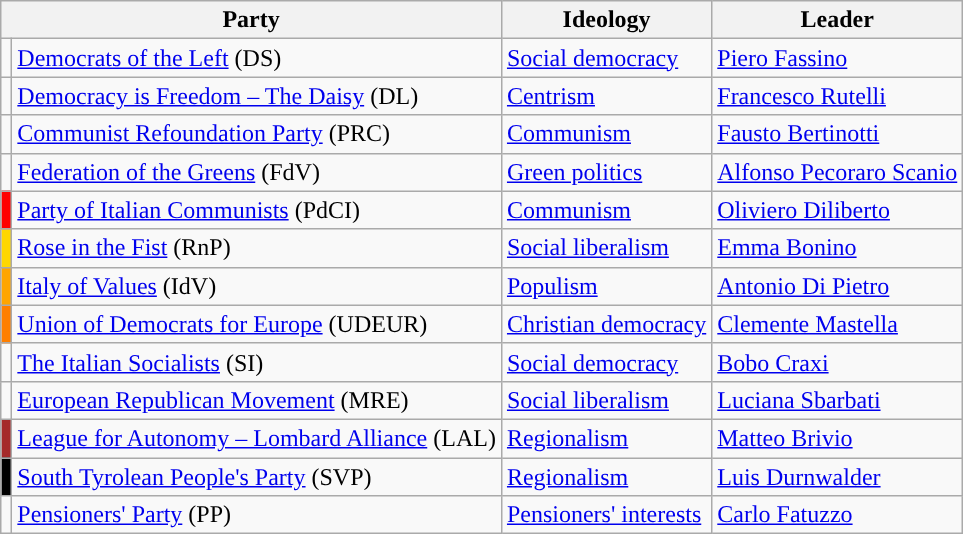<table class=wikitable style=text-align:left>
<tr>
<th colspan=2>Party</th>
<th>Ideology</th>
<th>Leader</th>
</tr>
<tr>
<td></td>
<td><a href='#'>Democrats of the Left</a> (DS)</td>
<td><a href='#'>Social democracy</a></td>
<td><a href='#'>Piero Fassino</a></td>
</tr>
<tr>
<td></td>
<td><a href='#'>Democracy is Freedom – The Daisy</a> (DL)</td>
<td><a href='#'>Centrism</a></td>
<td><a href='#'>Francesco Rutelli</a></td>
</tr>
<tr>
<td></td>
<td><a href='#'>Communist Refoundation Party</a> (PRC)</td>
<td><a href='#'>Communism</a></td>
<td><a href='#'>Fausto Bertinotti</a></td>
</tr>
<tr>
<td></td>
<td><a href='#'>Federation of the Greens</a> (FdV)</td>
<td><a href='#'>Green politics</a></td>
<td><a href='#'>Alfonso Pecoraro Scanio</a></td>
</tr>
<tr>
<td bgcolor="red"></td>
<td><a href='#'>Party of Italian Communists</a> (PdCI)</td>
<td><a href='#'>Communism</a></td>
<td><a href='#'>Oliviero Diliberto</a></td>
</tr>
<tr>
<td bgcolor="gold"></td>
<td><a href='#'>Rose in the Fist</a> (RnP)</td>
<td><a href='#'>Social liberalism</a></td>
<td><a href='#'>Emma Bonino</a></td>
</tr>
<tr>
<td bgcolor="orange"></td>
<td><a href='#'>Italy of Values</a> (IdV)</td>
<td><a href='#'>Populism</a></td>
<td><a href='#'>Antonio Di Pietro</a></td>
</tr>
<tr>
<td bgcolor="#FF7F00"></td>
<td><a href='#'>Union of Democrats for Europe</a> (UDEUR)</td>
<td><a href='#'>Christian democracy</a></td>
<td><a href='#'>Clemente Mastella</a></td>
</tr>
<tr>
<td></td>
<td><a href='#'>The Italian Socialists</a> (SI)</td>
<td><a href='#'>Social democracy</a></td>
<td><a href='#'>Bobo Craxi</a></td>
</tr>
<tr>
<td></td>
<td><a href='#'>European Republican Movement</a> (MRE)</td>
<td><a href='#'>Social liberalism</a></td>
<td><a href='#'>Luciana Sbarbati</a></td>
</tr>
<tr>
<td bgcolor="brown"></td>
<td><a href='#'>League for Autonomy – Lombard Alliance</a> (LAL)</td>
<td><a href='#'>Regionalism</a></td>
<td><a href='#'>Matteo Brivio</a></td>
</tr>
<tr>
<td bgcolor="black"></td>
<td><a href='#'>South Tyrolean People's Party</a> (SVP)</td>
<td><a href='#'>Regionalism</a></td>
<td><a href='#'>Luis Durnwalder</a></td>
</tr>
<tr>
<td></td>
<td><a href='#'>Pensioners' Party</a> (PP)</td>
<td><a href='#'>Pensioners' interests</a></td>
<td><a href='#'>Carlo Fatuzzo</a></td>
</tr>
</table>
